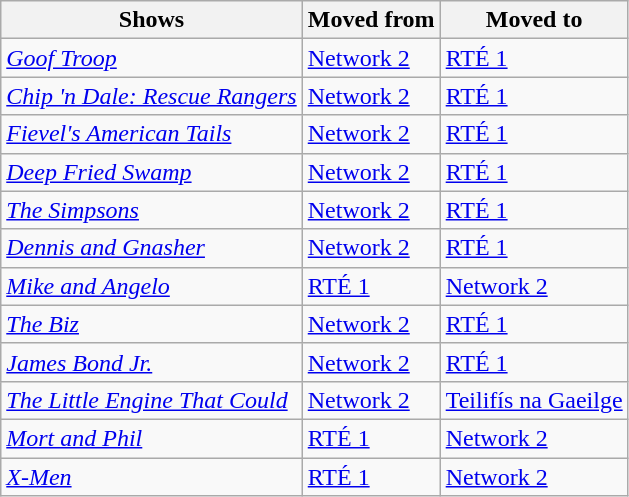<table class="wikitable">
<tr>
<th>Shows</th>
<th>Moved from</th>
<th>Moved to</th>
</tr>
<tr>
<td><em><a href='#'>Goof Troop</a></em></td>
<td><a href='#'>Network 2</a></td>
<td><a href='#'>RTÉ 1</a></td>
</tr>
<tr>
<td><em><a href='#'>Chip 'n Dale: Rescue Rangers</a></em></td>
<td><a href='#'>Network 2</a></td>
<td><a href='#'>RTÉ 1</a></td>
</tr>
<tr>
<td><em><a href='#'>Fievel's American Tails</a></em></td>
<td><a href='#'>Network 2</a></td>
<td><a href='#'>RTÉ 1</a></td>
</tr>
<tr>
<td><em><a href='#'>Deep Fried Swamp</a></em></td>
<td><a href='#'>Network 2</a></td>
<td><a href='#'>RTÉ 1</a></td>
</tr>
<tr>
<td><em><a href='#'>The Simpsons</a></em></td>
<td><a href='#'>Network 2</a></td>
<td><a href='#'>RTÉ 1</a></td>
</tr>
<tr>
<td><em><a href='#'>Dennis and Gnasher</a></em></td>
<td><a href='#'>Network 2</a></td>
<td><a href='#'>RTÉ 1</a></td>
</tr>
<tr>
<td><em><a href='#'>Mike and Angelo</a></em></td>
<td><a href='#'>RTÉ 1</a></td>
<td><a href='#'>Network 2</a></td>
</tr>
<tr>
<td><em><a href='#'>The Biz</a></em></td>
<td><a href='#'>Network 2</a></td>
<td><a href='#'>RTÉ 1</a></td>
</tr>
<tr>
<td><em><a href='#'>James Bond Jr.</a></em></td>
<td><a href='#'>Network 2</a></td>
<td><a href='#'>RTÉ 1</a></td>
</tr>
<tr>
<td><em><a href='#'>The Little Engine That Could</a></em></td>
<td><a href='#'>Network 2</a></td>
<td><a href='#'>Teilifís na Gaeilge</a></td>
</tr>
<tr>
<td><em><a href='#'>Mort and Phil</a></em></td>
<td><a href='#'>RTÉ 1</a></td>
<td><a href='#'>Network 2</a></td>
</tr>
<tr>
<td><em><a href='#'>X-Men</a></em></td>
<td><a href='#'>RTÉ 1</a></td>
<td><a href='#'>Network 2</a></td>
</tr>
</table>
